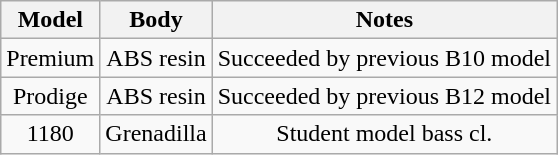<table class="wikitable" style="text-align:center">
<tr>
<th>Model</th>
<th>Body</th>
<th>Notes</th>
</tr>
<tr>
<td>Premium</td>
<td>ABS resin</td>
<td>Succeeded by previous B10 model</td>
</tr>
<tr>
<td>Prodige</td>
<td>ABS resin</td>
<td>Succeeded by previous B12 model</td>
</tr>
<tr>
<td>1180</td>
<td>Grenadilla</td>
<td>Student model bass cl.</td>
</tr>
</table>
